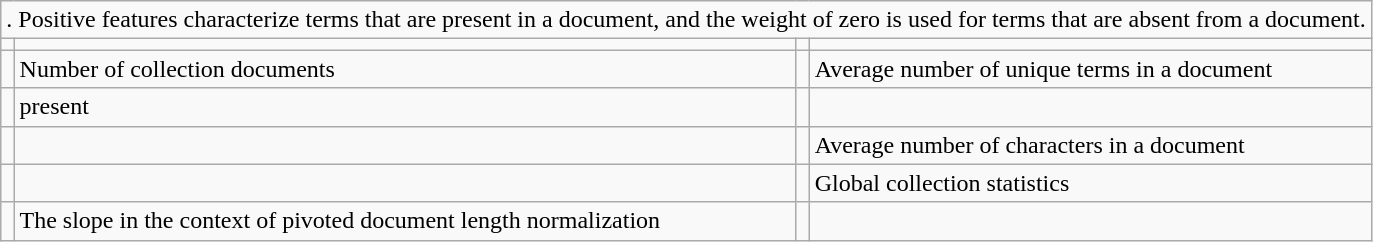<table class="wikitable">
<tr>
<td colspan="4">. Positive features characterize terms that are present in a document, and the weight of zero is used for terms that are absent from a document.</td>
</tr>
<tr>
<td></td>
<td></td>
<td></td>
<td></td>
</tr>
<tr>
<td></td>
<td>Number of collection documents</td>
<td></td>
<td>Average number of unique terms in a document</td>
</tr>
<tr>
<td></td>
<td> present</td>
<td></td>
<td></td>
</tr>
<tr>
<td></td>
<td></td>
<td></td>
<td>Average number of characters in a document</td>
</tr>
<tr>
<td></td>
<td></td>
<td></td>
<td>Global collection statistics</td>
</tr>
<tr>
<td></td>
<td>The slope in the context of pivoted document length normalization</td>
<td></td>
<td></td>
</tr>
</table>
